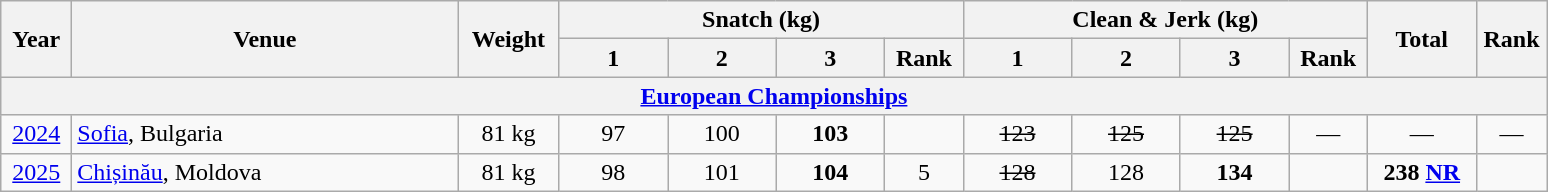<table class = "wikitable" style="text-align:center;">
<tr>
<th rowspan=2 width=40>Year</th>
<th rowspan=2 width=250>Venue</th>
<th rowspan=2 width=60>Weight</th>
<th colspan=4>Snatch (kg)</th>
<th colspan=4>Clean & Jerk (kg)</th>
<th rowspan=2 width=65>Total</th>
<th rowspan=2 width=40>Rank</th>
</tr>
<tr>
<th width=65>1</th>
<th width=65>2</th>
<th width=65>3</th>
<th width=45>Rank</th>
<th width=65>1</th>
<th width=65>2</th>
<th width=65>3</th>
<th width=45>Rank</th>
</tr>
<tr>
<th colspan=13><a href='#'>European Championships</a></th>
</tr>
<tr>
<td><a href='#'>2024</a></td>
<td align=left><a href='#'>Sofia</a>, Bulgaria</td>
<td>81 kg</td>
<td>97</td>
<td>100</td>
<td><strong>103</strong></td>
<td></td>
<td><s>123</s></td>
<td><s>125</s></td>
<td><s>125</s></td>
<td>—</td>
<td>—</td>
<td>—</td>
</tr>
<tr>
<td><a href='#'>2025</a></td>
<td align=left><a href='#'>Chișinău</a>, Moldova</td>
<td>81 kg</td>
<td>98</td>
<td>101</td>
<td><strong>104</strong></td>
<td>5</td>
<td><s>128</s></td>
<td>128</td>
<td><strong>134</strong></td>
<td></td>
<td><strong>238</strong> <strong><a href='#'>NR</a></strong></td>
<td></td>
</tr>
</table>
